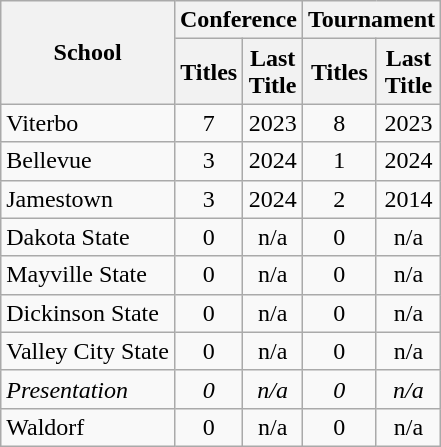<table class="wikitable sortable" style="text-align:center">
<tr>
<th rowspan=2>School</th>
<th colspan=2>Conference</th>
<th colspan=2>Tournament</th>
</tr>
<tr>
<th>Titles</th>
<th>Last<br>Title</th>
<th>Titles</th>
<th>Last<br>Title</th>
</tr>
<tr>
<td style="text-align:left">Viterbo</td>
<td>7</td>
<td>2023</td>
<td>8</td>
<td>2023</td>
</tr>
<tr>
<td style="text-align:left">Bellevue</td>
<td>3</td>
<td>2024</td>
<td>1</td>
<td>2024</td>
</tr>
<tr>
<td style="text-align:left">Jamestown</td>
<td>3</td>
<td>2024</td>
<td>2</td>
<td>2014</td>
</tr>
<tr>
<td style="text-align:left">Dakota State</td>
<td>0</td>
<td>n/a</td>
<td>0</td>
<td>n/a</td>
</tr>
<tr>
<td style="text-align:left">Mayville State</td>
<td>0</td>
<td>n/a</td>
<td>0</td>
<td>n/a</td>
</tr>
<tr>
<td style="text-align:left">Dickinson State</td>
<td>0</td>
<td>n/a</td>
<td>0</td>
<td>n/a</td>
</tr>
<tr>
<td style="text-align:left">Valley City State</td>
<td>0</td>
<td>n/a</td>
<td>0</td>
<td>n/a</td>
</tr>
<tr style="font-style: italic;">
<td style="text-align:left">Presentation</td>
<td>0</td>
<td>n/a</td>
<td>0</td>
<td>n/a</td>
</tr>
<tr>
<td style="text-align:left">Waldorf</td>
<td>0</td>
<td>n/a</td>
<td>0</td>
<td>n/a</td>
</tr>
</table>
